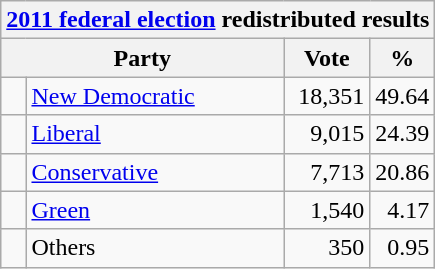<table class="wikitable">
<tr>
<th colspan="4"><a href='#'>2011 federal election</a> redistributed results</th>
</tr>
<tr>
<th bgcolor="#DDDDFF" width="130px" colspan="2">Party</th>
<th bgcolor="#DDDDFF" width="50px">Vote</th>
<th bgcolor="#DDDDFF" width="30px">%</th>
</tr>
<tr>
<td> </td>
<td><a href='#'>New Democratic</a></td>
<td align=right>18,351</td>
<td align=right>49.64</td>
</tr>
<tr>
<td> </td>
<td><a href='#'>Liberal</a></td>
<td align=right>9,015</td>
<td align=right>24.39</td>
</tr>
<tr>
<td> </td>
<td><a href='#'>Conservative</a></td>
<td align=right>7,713</td>
<td align=right>20.86</td>
</tr>
<tr>
<td> </td>
<td><a href='#'>Green</a></td>
<td align=right>1,540</td>
<td align=right>4.17</td>
</tr>
<tr>
<td> </td>
<td>Others</td>
<td align=right>350</td>
<td align=right>0.95</td>
</tr>
</table>
